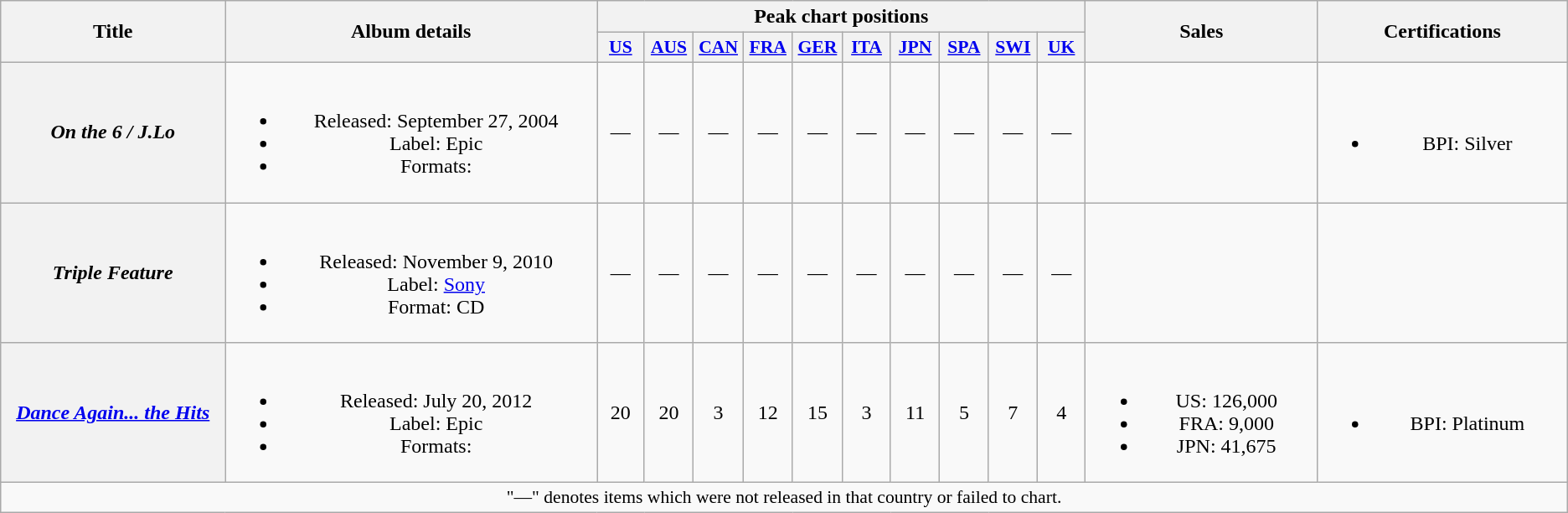<table class="wikitable plainrowheaders" style="text-align:center;">
<tr>
<th scope="col" rowspan="2" style="width:12em;">Title</th>
<th scope="col" rowspan="2" style="width:20em;">Album details</th>
<th scope="col" colspan="10">Peak chart positions</th>
<th scope="col" rowspan="2" style="width:12em;">Sales</th>
<th scope="col" rowspan="2" style="width:13em;">Certifications</th>
</tr>
<tr>
<th scope="col" style="width:2.3em; font-size:90%;"><a href='#'>US</a> <br></th>
<th scope="col" style="width:2.3em; font-size:90%;"><a href='#'>AUS</a> <br></th>
<th scope="col" style="width:2.3em; font-size:90%;"><a href='#'>CAN</a> <br></th>
<th scope="col" style="width:2.3em; font-size:90%;"><a href='#'>FRA</a> <br></th>
<th scope="col" style="width:2.3em; font-size:90%;"><a href='#'>GER</a> <br></th>
<th scope="col" style="width:2.3em; font-size:90%;"><a href='#'>ITA</a> <br></th>
<th scope="col" style="width:2.3em; font-size:90%;"><a href='#'>JPN</a> <br></th>
<th scope="col" style="width:2.3em; font-size:90%;"><a href='#'>SPA</a> <br></th>
<th scope="col" style="width:2.3em; font-size:90%;"><a href='#'>SWI</a> <br></th>
<th scope="col" style="width:2.3em; font-size:90%;"><a href='#'>UK</a> <br></th>
</tr>
<tr>
<th scope="row"><em>On the 6 / J.Lo</em></th>
<td><br><ul><li>Released: September 27, 2004</li><li>Label: Epic</li><li>Formats: </li></ul></td>
<td>—</td>
<td>—</td>
<td>—</td>
<td>—</td>
<td>—</td>
<td>—</td>
<td>—</td>
<td>—</td>
<td>—</td>
<td>—</td>
<td></td>
<td><br><ul><li>BPI: Silver</li></ul></td>
</tr>
<tr>
<th scope="row"><em>Triple Feature</em></th>
<td><br><ul><li>Released: November 9, 2010</li><li>Label: <a href='#'>Sony</a></li><li>Format: CD</li></ul></td>
<td>—</td>
<td>—</td>
<td>—</td>
<td>—</td>
<td>—</td>
<td>—</td>
<td>—</td>
<td>—</td>
<td>—</td>
<td>—</td>
<td></td>
<td></td>
</tr>
<tr>
<th scope="row"><em><a href='#'>Dance Again... the Hits</a></em></th>
<td><br><ul><li>Released: July 20, 2012</li><li>Label: Epic</li><li>Formats: </li></ul></td>
<td>20</td>
<td>20</td>
<td>3</td>
<td>12</td>
<td>15</td>
<td>3</td>
<td>11</td>
<td>5</td>
<td>7</td>
<td>4</td>
<td><br><ul><li>US: 126,000</li><li>FRA: 9,000</li><li>JPN: 41,675</li></ul></td>
<td><br><ul><li>BPI: Platinum</li></ul></td>
</tr>
<tr>
<td colspan="14" style="font-size:90%">"—" denotes items which were not released in that country or failed to chart.</td>
</tr>
</table>
